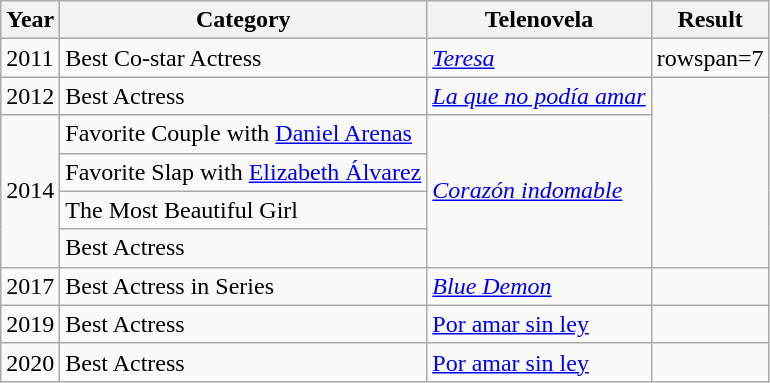<table class="wikitable">
<tr>
<th>Year</th>
<th>Category</th>
<th>Telenovela</th>
<th>Result</th>
</tr>
<tr>
<td>2011</td>
<td>Best Co-star Actress</td>
<td><em><a href='#'>Teresa</a></em></td>
<td>rowspan=7 </td>
</tr>
<tr>
<td>2012</td>
<td rowspan=2>Best Actress</td>
<td><em><a href='#'>La que no podía amar</a></em></td>
</tr>
<tr>
<td rowspan=5>2014</td>
<td rowspan=5><em><a href='#'>Corazón indomable</a></em></td>
</tr>
<tr>
<td>Favorite Couple with <a href='#'>Daniel Arenas</a></td>
</tr>
<tr>
<td>Favorite Slap with <a href='#'>Elizabeth Álvarez</a></td>
</tr>
<tr>
<td>The Most Beautiful Girl</td>
</tr>
<tr>
<td>Best Actress</td>
</tr>
<tr>
<td>2017</td>
<td>Best Actress in Series</td>
<td><em><a href='#'>Blue Demon</a></em></td>
<td></td>
</tr>
<tr>
<td>2019</td>
<td>Best Actress</td>
<td><a href='#'>Por amar sin ley</a></td>
<td></td>
</tr>
<tr>
<td>2020</td>
<td>Best Actress</td>
<td><a href='#'>Por amar sin ley</a></td>
<td></td>
</tr>
</table>
